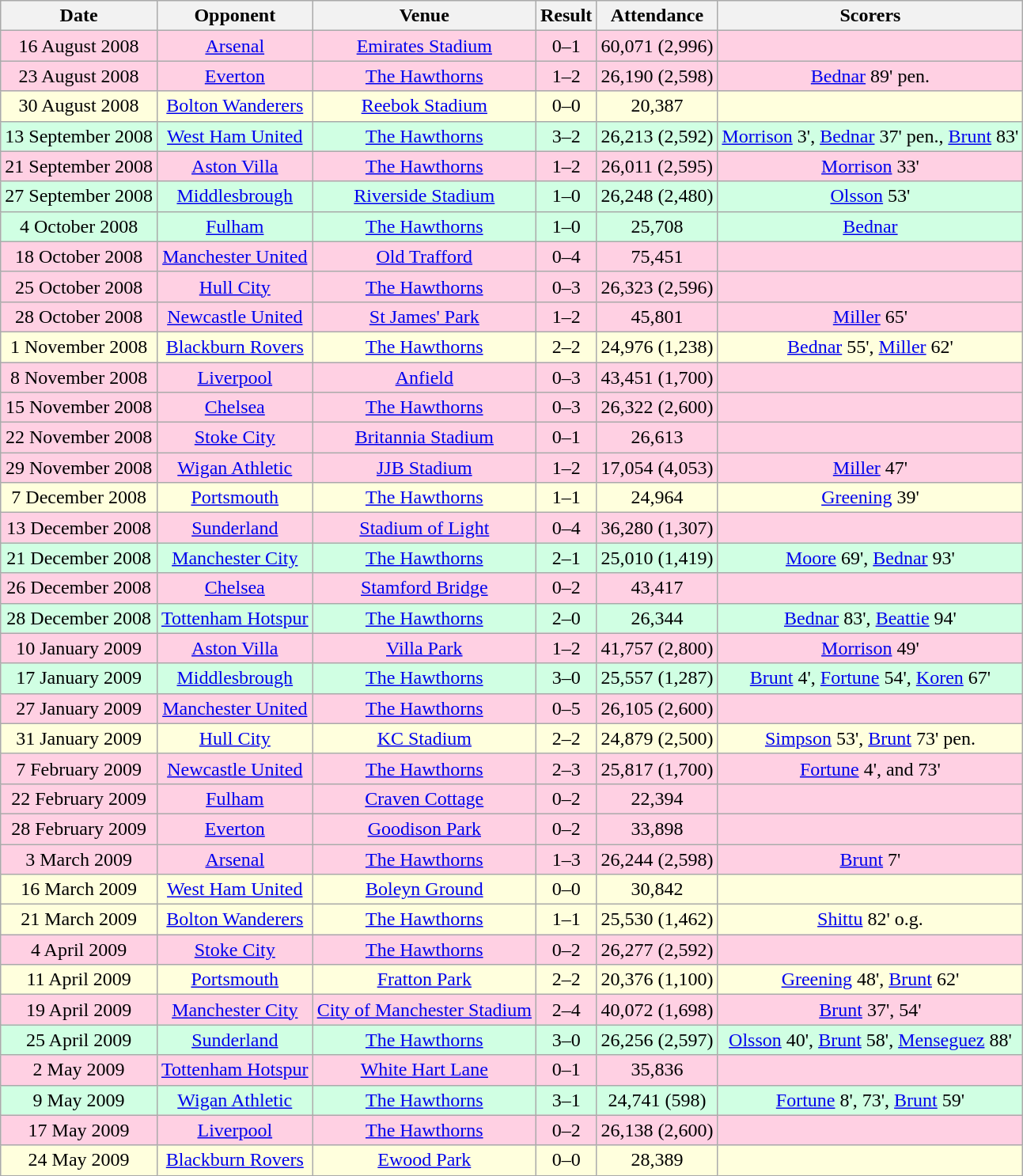<table class="wikitable sortable" style="text-align:center;">
<tr>
<th>Date</th>
<th>Opponent</th>
<th>Venue</th>
<th>Result</th>
<th>Attendance</th>
<th>Scorers</th>
</tr>
<tr style="background:#ffd0e3;">
<td>16 August 2008</td>
<td><a href='#'>Arsenal</a></td>
<td><a href='#'>Emirates Stadium</a></td>
<td>0–1</td>
<td>60,071 (2,996)</td>
<td></td>
</tr>
<tr style="background:#ffd0e3;">
<td>23 August 2008</td>
<td><a href='#'>Everton</a></td>
<td><a href='#'>The Hawthorns</a></td>
<td>1–2</td>
<td>26,190 (2,598)</td>
<td><a href='#'>Bednar</a> 89' pen.</td>
</tr>
<tr style="background:#ffd;">
<td>30 August 2008</td>
<td><a href='#'>Bolton Wanderers</a></td>
<td><a href='#'>Reebok Stadium</a></td>
<td>0–0</td>
<td>20,387</td>
<td></td>
</tr>
<tr style="background:#d0ffe3;">
<td>13 September 2008</td>
<td><a href='#'>West Ham United</a></td>
<td><a href='#'>The Hawthorns</a></td>
<td>3–2</td>
<td>26,213 (2,592)</td>
<td><a href='#'>Morrison</a> 3', <a href='#'>Bednar</a> 37' pen., <a href='#'>Brunt</a> 83'</td>
</tr>
<tr style="background:#ffd0e3;">
<td>21 September 2008</td>
<td><a href='#'>Aston Villa</a></td>
<td><a href='#'>The Hawthorns</a></td>
<td>1–2</td>
<td>26,011 (2,595)</td>
<td><a href='#'>Morrison</a> 33'</td>
</tr>
<tr style="background:#d0ffe3;">
<td>27 September 2008</td>
<td><a href='#'>Middlesbrough</a></td>
<td><a href='#'>Riverside Stadium</a></td>
<td>1–0</td>
<td>26,248 (2,480)</td>
<td><a href='#'>Olsson</a> 53'</td>
</tr>
<tr style="background:#d0ffe3;">
<td>4 October 2008</td>
<td><a href='#'>Fulham</a></td>
<td><a href='#'>The Hawthorns</a></td>
<td>1–0</td>
<td>25,708</td>
<td><a href='#'>Bednar</a></td>
</tr>
<tr style="background:#ffd0e3;">
<td>18 October 2008</td>
<td><a href='#'>Manchester United</a></td>
<td><a href='#'>Old Trafford</a></td>
<td>0–4</td>
<td>75,451</td>
<td></td>
</tr>
<tr style="background:#ffd0e3;">
<td>25 October 2008</td>
<td><a href='#'>Hull City</a></td>
<td><a href='#'>The Hawthorns</a></td>
<td>0–3</td>
<td>26,323 (2,596)</td>
<td></td>
</tr>
<tr style="background:#ffd0e3;">
<td>28 October 2008</td>
<td><a href='#'>Newcastle United</a></td>
<td><a href='#'>St James' Park</a></td>
<td>1–2</td>
<td>45,801</td>
<td><a href='#'>Miller</a> 65'</td>
</tr>
<tr style="background:#ffd;">
<td>1 November 2008</td>
<td><a href='#'>Blackburn Rovers</a></td>
<td><a href='#'>The Hawthorns</a></td>
<td>2–2</td>
<td>24,976 (1,238)</td>
<td><a href='#'>Bednar</a> 55', <a href='#'>Miller</a> 62'</td>
</tr>
<tr style="background:#ffd0e3;">
<td>8 November 2008</td>
<td><a href='#'>Liverpool</a></td>
<td><a href='#'>Anfield</a></td>
<td>0–3</td>
<td>43,451 (1,700)</td>
<td></td>
</tr>
<tr style="background:#ffd0e3;">
<td>15 November 2008</td>
<td><a href='#'>Chelsea</a></td>
<td><a href='#'>The Hawthorns</a></td>
<td>0–3</td>
<td>26,322 (2,600)</td>
<td></td>
</tr>
<tr style="background:#ffd0e3;">
<td>22 November 2008</td>
<td><a href='#'>Stoke City</a></td>
<td><a href='#'>Britannia Stadium</a></td>
<td>0–1</td>
<td>26,613</td>
<td></td>
</tr>
<tr style="background:#ffd0e3;">
<td>29 November 2008</td>
<td><a href='#'>Wigan Athletic</a></td>
<td><a href='#'>JJB Stadium</a></td>
<td>1–2</td>
<td>17,054 (4,053)</td>
<td><a href='#'>Miller</a> 47'</td>
</tr>
<tr style="background:#ffd;">
<td>7 December 2008</td>
<td><a href='#'>Portsmouth</a></td>
<td><a href='#'>The Hawthorns</a></td>
<td>1–1</td>
<td>24,964</td>
<td><a href='#'>Greening</a> 39'</td>
</tr>
<tr style="background:#ffd0e3;">
<td>13 December 2008</td>
<td><a href='#'>Sunderland</a></td>
<td><a href='#'>Stadium of Light</a></td>
<td>0–4</td>
<td>36,280 (1,307)</td>
<td></td>
</tr>
<tr style="background:#d0ffe3;">
<td>21 December 2008</td>
<td><a href='#'>Manchester City</a></td>
<td><a href='#'>The Hawthorns</a></td>
<td>2–1</td>
<td>25,010 (1,419)</td>
<td><a href='#'>Moore</a> 69', <a href='#'>Bednar</a> 93'</td>
</tr>
<tr style="background:#ffd0e3;">
<td>26 December 2008</td>
<td><a href='#'>Chelsea</a></td>
<td><a href='#'>Stamford Bridge</a></td>
<td>0–2</td>
<td>43,417</td>
<td></td>
</tr>
<tr style="background:#d0ffe3;">
<td>28 December 2008</td>
<td><a href='#'>Tottenham Hotspur</a></td>
<td><a href='#'>The Hawthorns</a></td>
<td>2–0</td>
<td>26,344</td>
<td><a href='#'>Bednar</a> 83', <a href='#'>Beattie</a> 94'</td>
</tr>
<tr style="background:#ffd0e3;">
<td>10 January 2009</td>
<td><a href='#'>Aston Villa</a></td>
<td><a href='#'>Villa Park</a></td>
<td>1–2</td>
<td>41,757 (2,800)</td>
<td><a href='#'>Morrison</a> 49'</td>
</tr>
<tr style="background:#d0ffe3;">
<td>17 January 2009</td>
<td><a href='#'>Middlesbrough</a></td>
<td><a href='#'>The Hawthorns</a></td>
<td>3–0</td>
<td>25,557 (1,287)</td>
<td><a href='#'>Brunt</a> 4', <a href='#'>Fortune</a> 54', <a href='#'>Koren</a> 67'</td>
</tr>
<tr style="background:#ffd0e3;">
<td>27 January 2009</td>
<td><a href='#'>Manchester United</a></td>
<td><a href='#'>The Hawthorns</a></td>
<td>0–5</td>
<td>26,105 (2,600)</td>
<td></td>
</tr>
<tr style="background:#ffd;">
<td>31 January 2009</td>
<td><a href='#'>Hull City</a></td>
<td><a href='#'>KC Stadium</a></td>
<td>2–2</td>
<td>24,879 (2,500)</td>
<td><a href='#'>Simpson</a> 53', <a href='#'>Brunt</a> 73' pen.</td>
</tr>
<tr style="background:#ffd0e3;">
<td>7 February 2009</td>
<td><a href='#'>Newcastle United</a></td>
<td><a href='#'>The Hawthorns</a></td>
<td>2–3</td>
<td>25,817 (1,700)</td>
<td><a href='#'>Fortune</a> 4', and 73'</td>
</tr>
<tr style="background:#ffd0e3;">
<td>22 February 2009</td>
<td><a href='#'>Fulham</a></td>
<td><a href='#'>Craven Cottage</a></td>
<td>0–2</td>
<td>22,394</td>
<td></td>
</tr>
<tr style="background:#ffd0e3;">
<td>28 February 2009</td>
<td><a href='#'>Everton</a></td>
<td><a href='#'>Goodison Park</a></td>
<td>0–2</td>
<td>33,898</td>
<td></td>
</tr>
<tr style="background:#ffd0e3;">
<td>3 March 2009</td>
<td><a href='#'>Arsenal</a></td>
<td><a href='#'>The Hawthorns</a></td>
<td>1–3</td>
<td>26,244 (2,598)</td>
<td><a href='#'>Brunt</a> 7'</td>
</tr>
<tr style="background:#ffd;">
<td>16 March 2009</td>
<td><a href='#'>West Ham United</a></td>
<td><a href='#'>Boleyn Ground</a></td>
<td>0–0</td>
<td>30,842</td>
<td></td>
</tr>
<tr style="background:#ffd;">
<td>21 March 2009</td>
<td><a href='#'>Bolton Wanderers</a></td>
<td><a href='#'>The Hawthorns</a></td>
<td>1–1</td>
<td>25,530 (1,462)</td>
<td><a href='#'>Shittu</a> 82' o.g.</td>
</tr>
<tr style="background:#ffd0e3;">
<td>4 April 2009</td>
<td><a href='#'>Stoke City</a></td>
<td><a href='#'>The Hawthorns</a></td>
<td>0–2</td>
<td>26,277 (2,592)</td>
<td></td>
</tr>
<tr style="background:#ffd;">
<td>11 April 2009</td>
<td><a href='#'>Portsmouth</a></td>
<td><a href='#'>Fratton Park</a></td>
<td>2–2</td>
<td>20,376 (1,100)</td>
<td><a href='#'>Greening</a> 48', <a href='#'>Brunt</a> 62'</td>
</tr>
<tr style="background:#ffd0e3;">
<td>19 April 2009</td>
<td><a href='#'>Manchester City</a></td>
<td><a href='#'>City of Manchester Stadium</a></td>
<td>2–4</td>
<td>40,072 (1,698)</td>
<td><a href='#'>Brunt</a> 37', 54'</td>
</tr>
<tr style="background:#d0ffe3;">
<td>25 April 2009</td>
<td><a href='#'>Sunderland</a></td>
<td><a href='#'>The Hawthorns</a></td>
<td>3–0</td>
<td>26,256 (2,597)</td>
<td><a href='#'>Olsson</a> 40', <a href='#'>Brunt</a> 58', <a href='#'>Menseguez</a> 88'</td>
</tr>
<tr style="background:#ffd0e3;">
<td>2 May 2009</td>
<td><a href='#'>Tottenham Hotspur</a></td>
<td><a href='#'>White Hart Lane</a></td>
<td>0–1</td>
<td>35,836</td>
<td></td>
</tr>
<tr style="background:#d0ffe3;">
<td>9 May 2009</td>
<td><a href='#'>Wigan Athletic</a></td>
<td><a href='#'>The Hawthorns</a></td>
<td>3–1</td>
<td>24,741 (598)</td>
<td><a href='#'>Fortune</a> 8', 73', <a href='#'>Brunt</a> 59'</td>
</tr>
<tr style="background:#ffd0e3;">
<td>17 May 2009</td>
<td><a href='#'>Liverpool</a></td>
<td><a href='#'>The Hawthorns</a></td>
<td>0–2</td>
<td>26,138 (2,600)</td>
<td></td>
</tr>
<tr style="background:#ffd;">
<td>24 May 2009</td>
<td><a href='#'>Blackburn Rovers</a></td>
<td><a href='#'>Ewood Park</a></td>
<td>0–0</td>
<td>28,389</td>
<td></td>
</tr>
</table>
